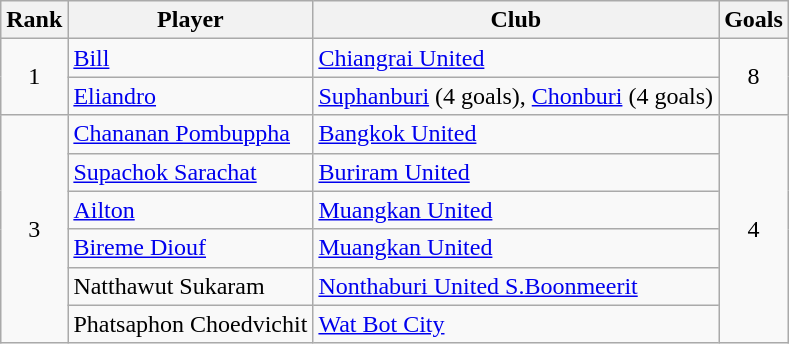<table class="wikitable sortable" style="text-align:center">
<tr>
<th>Rank</th>
<th>Player</th>
<th>Club</th>
<th>Goals</th>
</tr>
<tr>
<td rowspan="2">1</td>
<td align="left"> <a href='#'>Bill</a></td>
<td align="left"><a href='#'>Chiangrai United</a></td>
<td rowspan="2">8</td>
</tr>
<tr>
<td align="left"> <a href='#'>Eliandro</a></td>
<td align="left"><a href='#'>Suphanburi</a> (4 goals), <a href='#'>Chonburi</a> (4 goals)</td>
</tr>
<tr>
<td rowspan="6">3</td>
<td align="left"> <a href='#'>Chananan Pombuppha</a></td>
<td align="left"><a href='#'>Bangkok United</a></td>
<td rowspan="6">4</td>
</tr>
<tr>
<td align="left"> <a href='#'>Supachok Sarachat</a></td>
<td align="left"><a href='#'>Buriram United</a></td>
</tr>
<tr>
<td align="left"> <a href='#'>Ailton</a></td>
<td align="left"><a href='#'>Muangkan United</a></td>
</tr>
<tr>
<td align="left"> <a href='#'>Bireme Diouf</a></td>
<td align="left"><a href='#'>Muangkan United</a></td>
</tr>
<tr>
<td align="left"> Natthawut Sukaram</td>
<td align="left"><a href='#'>Nonthaburi United S.Boonmeerit</a></td>
</tr>
<tr>
<td align="left"> Phatsaphon Choedvichit</td>
<td align="left"><a href='#'>Wat Bot City</a></td>
</tr>
</table>
